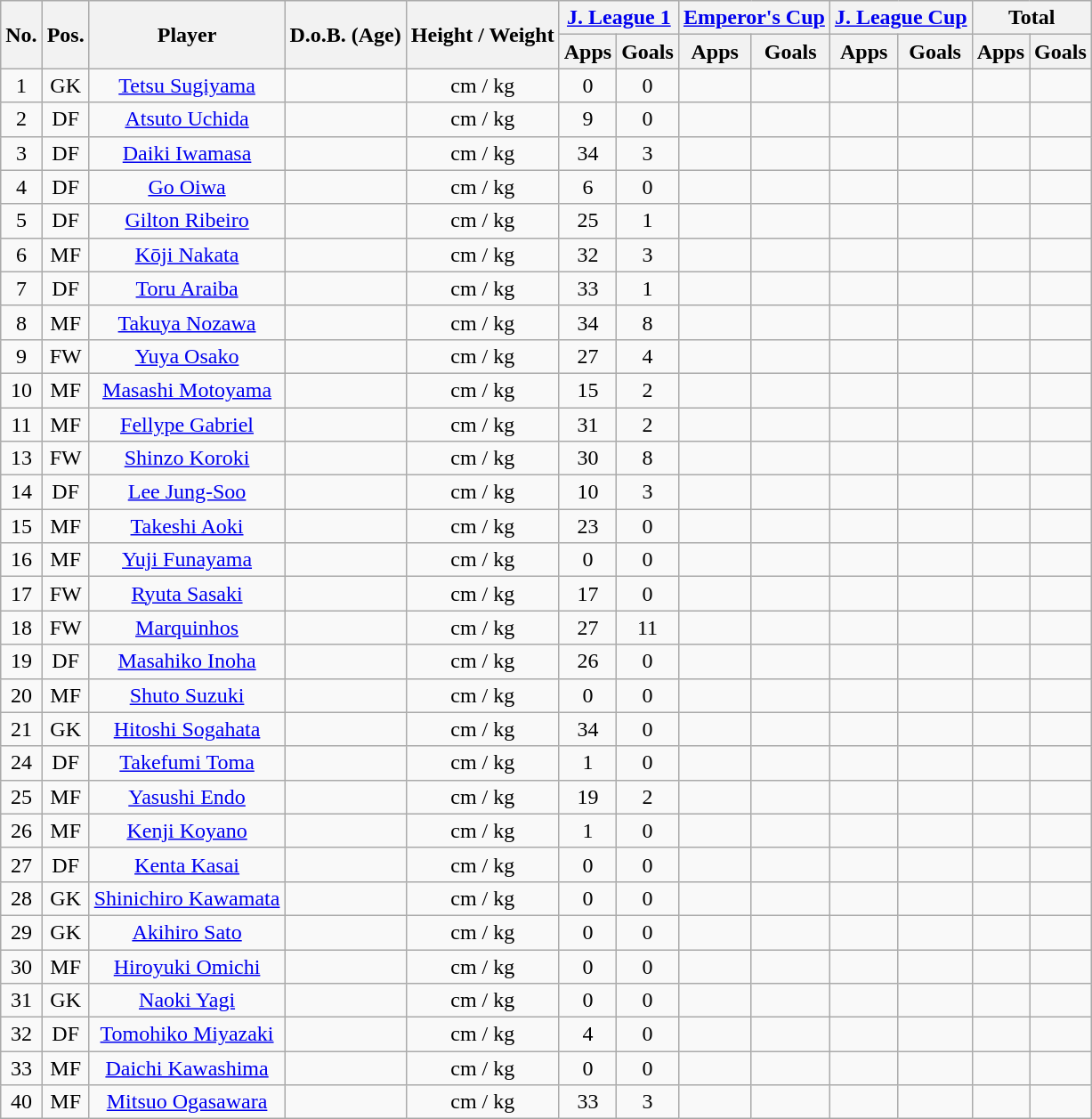<table class="wikitable" style="text-align:center;">
<tr>
<th rowspan="2">No.</th>
<th rowspan="2">Pos.</th>
<th rowspan="2">Player</th>
<th rowspan="2">D.o.B. (Age)</th>
<th rowspan="2">Height / Weight</th>
<th colspan="2"><a href='#'>J. League 1</a></th>
<th colspan="2"><a href='#'>Emperor's Cup</a></th>
<th colspan="2"><a href='#'>J. League Cup</a></th>
<th colspan="2">Total</th>
</tr>
<tr>
<th>Apps</th>
<th>Goals</th>
<th>Apps</th>
<th>Goals</th>
<th>Apps</th>
<th>Goals</th>
<th>Apps</th>
<th>Goals</th>
</tr>
<tr>
<td>1</td>
<td>GK</td>
<td><a href='#'>Tetsu Sugiyama</a></td>
<td></td>
<td>cm / kg</td>
<td>0</td>
<td>0</td>
<td></td>
<td></td>
<td></td>
<td></td>
<td></td>
<td></td>
</tr>
<tr>
<td>2</td>
<td>DF</td>
<td><a href='#'>Atsuto Uchida</a></td>
<td></td>
<td>cm / kg</td>
<td>9</td>
<td>0</td>
<td></td>
<td></td>
<td></td>
<td></td>
<td></td>
<td></td>
</tr>
<tr>
<td>3</td>
<td>DF</td>
<td><a href='#'>Daiki Iwamasa</a></td>
<td></td>
<td>cm / kg</td>
<td>34</td>
<td>3</td>
<td></td>
<td></td>
<td></td>
<td></td>
<td></td>
<td></td>
</tr>
<tr>
<td>4</td>
<td>DF</td>
<td><a href='#'>Go Oiwa</a></td>
<td></td>
<td>cm / kg</td>
<td>6</td>
<td>0</td>
<td></td>
<td></td>
<td></td>
<td></td>
<td></td>
<td></td>
</tr>
<tr>
<td>5</td>
<td>DF</td>
<td><a href='#'>Gilton Ribeiro</a></td>
<td></td>
<td>cm / kg</td>
<td>25</td>
<td>1</td>
<td></td>
<td></td>
<td></td>
<td></td>
<td></td>
<td></td>
</tr>
<tr>
<td>6</td>
<td>MF</td>
<td><a href='#'>Kōji Nakata</a></td>
<td></td>
<td>cm / kg</td>
<td>32</td>
<td>3</td>
<td></td>
<td></td>
<td></td>
<td></td>
<td></td>
<td></td>
</tr>
<tr>
<td>7</td>
<td>DF</td>
<td><a href='#'>Toru Araiba</a></td>
<td></td>
<td>cm / kg</td>
<td>33</td>
<td>1</td>
<td></td>
<td></td>
<td></td>
<td></td>
<td></td>
<td></td>
</tr>
<tr>
<td>8</td>
<td>MF</td>
<td><a href='#'>Takuya Nozawa</a></td>
<td></td>
<td>cm / kg</td>
<td>34</td>
<td>8</td>
<td></td>
<td></td>
<td></td>
<td></td>
<td></td>
<td></td>
</tr>
<tr>
<td>9</td>
<td>FW</td>
<td><a href='#'>Yuya Osako</a></td>
<td></td>
<td>cm / kg</td>
<td>27</td>
<td>4</td>
<td></td>
<td></td>
<td></td>
<td></td>
<td></td>
<td></td>
</tr>
<tr>
<td>10</td>
<td>MF</td>
<td><a href='#'>Masashi Motoyama</a></td>
<td></td>
<td>cm / kg</td>
<td>15</td>
<td>2</td>
<td></td>
<td></td>
<td></td>
<td></td>
<td></td>
<td></td>
</tr>
<tr>
<td>11</td>
<td>MF</td>
<td><a href='#'>Fellype Gabriel</a></td>
<td></td>
<td>cm / kg</td>
<td>31</td>
<td>2</td>
<td></td>
<td></td>
<td></td>
<td></td>
<td></td>
<td></td>
</tr>
<tr>
<td>13</td>
<td>FW</td>
<td><a href='#'>Shinzo Koroki</a></td>
<td></td>
<td>cm / kg</td>
<td>30</td>
<td>8</td>
<td></td>
<td></td>
<td></td>
<td></td>
<td></td>
<td></td>
</tr>
<tr>
<td>14</td>
<td>DF</td>
<td><a href='#'>Lee Jung-Soo</a></td>
<td></td>
<td>cm / kg</td>
<td>10</td>
<td>3</td>
<td></td>
<td></td>
<td></td>
<td></td>
<td></td>
<td></td>
</tr>
<tr>
<td>15</td>
<td>MF</td>
<td><a href='#'>Takeshi Aoki</a></td>
<td></td>
<td>cm / kg</td>
<td>23</td>
<td>0</td>
<td></td>
<td></td>
<td></td>
<td></td>
<td></td>
<td></td>
</tr>
<tr>
<td>16</td>
<td>MF</td>
<td><a href='#'>Yuji Funayama</a></td>
<td></td>
<td>cm / kg</td>
<td>0</td>
<td>0</td>
<td></td>
<td></td>
<td></td>
<td></td>
<td></td>
<td></td>
</tr>
<tr>
<td>17</td>
<td>FW</td>
<td><a href='#'>Ryuta Sasaki</a></td>
<td></td>
<td>cm / kg</td>
<td>17</td>
<td>0</td>
<td></td>
<td></td>
<td></td>
<td></td>
<td></td>
<td></td>
</tr>
<tr>
<td>18</td>
<td>FW</td>
<td><a href='#'>Marquinhos</a></td>
<td></td>
<td>cm / kg</td>
<td>27</td>
<td>11</td>
<td></td>
<td></td>
<td></td>
<td></td>
<td></td>
<td></td>
</tr>
<tr>
<td>19</td>
<td>DF</td>
<td><a href='#'>Masahiko Inoha</a></td>
<td></td>
<td>cm / kg</td>
<td>26</td>
<td>0</td>
<td></td>
<td></td>
<td></td>
<td></td>
<td></td>
<td></td>
</tr>
<tr>
<td>20</td>
<td>MF</td>
<td><a href='#'>Shuto Suzuki</a></td>
<td></td>
<td>cm / kg</td>
<td>0</td>
<td>0</td>
<td></td>
<td></td>
<td></td>
<td></td>
<td></td>
<td></td>
</tr>
<tr>
<td>21</td>
<td>GK</td>
<td><a href='#'>Hitoshi Sogahata</a></td>
<td></td>
<td>cm / kg</td>
<td>34</td>
<td>0</td>
<td></td>
<td></td>
<td></td>
<td></td>
<td></td>
<td></td>
</tr>
<tr>
<td>24</td>
<td>DF</td>
<td><a href='#'>Takefumi Toma</a></td>
<td></td>
<td>cm / kg</td>
<td>1</td>
<td>0</td>
<td></td>
<td></td>
<td></td>
<td></td>
<td></td>
<td></td>
</tr>
<tr>
<td>25</td>
<td>MF</td>
<td><a href='#'>Yasushi Endo</a></td>
<td></td>
<td>cm / kg</td>
<td>19</td>
<td>2</td>
<td></td>
<td></td>
<td></td>
<td></td>
<td></td>
<td></td>
</tr>
<tr>
<td>26</td>
<td>MF</td>
<td><a href='#'>Kenji Koyano</a></td>
<td></td>
<td>cm / kg</td>
<td>1</td>
<td>0</td>
<td></td>
<td></td>
<td></td>
<td></td>
<td></td>
<td></td>
</tr>
<tr>
<td>27</td>
<td>DF</td>
<td><a href='#'>Kenta Kasai</a></td>
<td></td>
<td>cm / kg</td>
<td>0</td>
<td>0</td>
<td></td>
<td></td>
<td></td>
<td></td>
<td></td>
<td></td>
</tr>
<tr>
<td>28</td>
<td>GK</td>
<td><a href='#'>Shinichiro Kawamata</a></td>
<td></td>
<td>cm / kg</td>
<td>0</td>
<td>0</td>
<td></td>
<td></td>
<td></td>
<td></td>
<td></td>
<td></td>
</tr>
<tr>
<td>29</td>
<td>GK</td>
<td><a href='#'>Akihiro Sato</a></td>
<td></td>
<td>cm / kg</td>
<td>0</td>
<td>0</td>
<td></td>
<td></td>
<td></td>
<td></td>
<td></td>
<td></td>
</tr>
<tr>
<td>30</td>
<td>MF</td>
<td><a href='#'>Hiroyuki Omichi</a></td>
<td></td>
<td>cm / kg</td>
<td>0</td>
<td>0</td>
<td></td>
<td></td>
<td></td>
<td></td>
<td></td>
<td></td>
</tr>
<tr>
<td>31</td>
<td>GK</td>
<td><a href='#'>Naoki Yagi</a></td>
<td></td>
<td>cm / kg</td>
<td>0</td>
<td>0</td>
<td></td>
<td></td>
<td></td>
<td></td>
<td></td>
<td></td>
</tr>
<tr>
<td>32</td>
<td>DF</td>
<td><a href='#'>Tomohiko Miyazaki</a></td>
<td></td>
<td>cm / kg</td>
<td>4</td>
<td>0</td>
<td></td>
<td></td>
<td></td>
<td></td>
<td></td>
<td></td>
</tr>
<tr>
<td>33</td>
<td>MF</td>
<td><a href='#'>Daichi Kawashima</a></td>
<td></td>
<td>cm / kg</td>
<td>0</td>
<td>0</td>
<td></td>
<td></td>
<td></td>
<td></td>
<td></td>
<td></td>
</tr>
<tr>
<td>40</td>
<td>MF</td>
<td><a href='#'>Mitsuo Ogasawara</a></td>
<td></td>
<td>cm / kg</td>
<td>33</td>
<td>3</td>
<td></td>
<td></td>
<td></td>
<td></td>
<td></td>
<td></td>
</tr>
</table>
